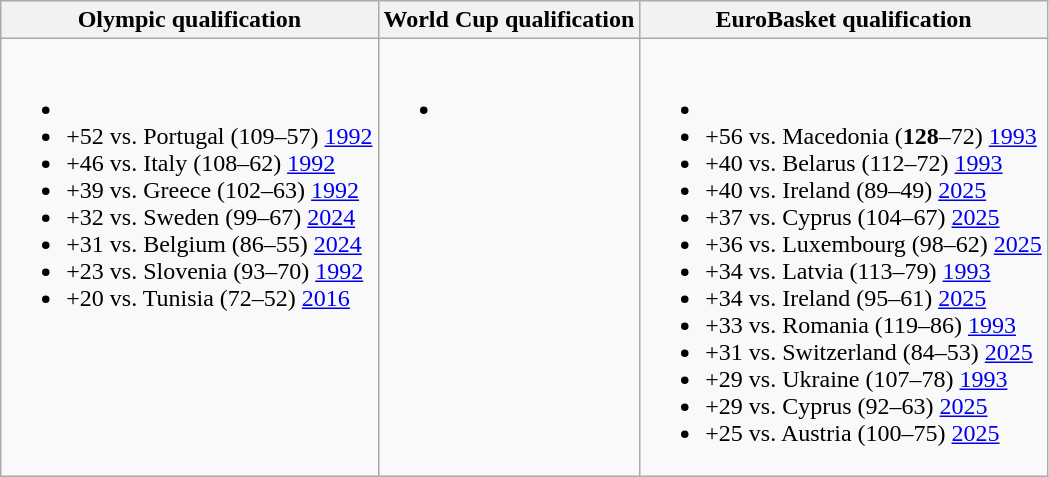<table class="wikitable">
<tr>
<th>Olympic qualification</th>
<th>World Cup qualification</th>
<th>EuroBasket qualification</th>
</tr>
<tr style="vertical-align:top;">
<td><br><ul><li></li><li>+52 vs. Portugal (109–57) <a href='#'>1992</a></li><li>+46 vs. Italy (108–62) <a href='#'>1992</a></li><li>+39 vs. Greece (102–63) <a href='#'>1992</a></li><li>+32 vs. Sweden (99–67) <a href='#'>2024</a></li><li>+31 vs. Belgium (86–55) <a href='#'>2024</a></li><li>+23 vs. Slovenia (93–70) <a href='#'>1992</a></li><li>+20 vs. Tunisia (72–52) <a href='#'>2016</a></li></ul></td>
<td><br><ul><li></li></ul></td>
<td><br><ul><li></li><li>+56 vs. Macedonia (<strong>128</strong>–72) <a href='#'>1993</a></li><li>+40 vs. Belarus (112–72) <a href='#'>1993</a></li><li>+40 vs. Ireland (89–49) <a href='#'>2025</a></li><li>+37 vs. Cyprus (104–67) <a href='#'>2025</a></li><li>+36 vs. Luxembourg (98–62) <a href='#'>2025</a></li><li>+34 vs. Latvia (113–79) <a href='#'>1993</a></li><li>+34 vs. Ireland (95–61) <a href='#'>2025</a></li><li>+33 vs. Romania (119–86) <a href='#'>1993</a></li><li>+31 vs. Switzerland (84–53) <a href='#'>2025</a></li><li>+29 vs. Ukraine (107–78) <a href='#'>1993</a></li><li>+29 vs. Cyprus (92–63) <a href='#'>2025</a></li><li>+25 vs. Austria (100–75) <a href='#'>2025</a></li></ul></td>
</tr>
</table>
